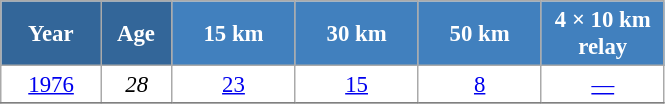<table class="wikitable" style="font-size:95%; text-align:center; border:grey solid 1px; border-collapse:collapse; background:#ffffff;">
<tr>
<th style="background-color:#369; color:white; width:60px;"> Year </th>
<th style="background-color:#369; color:white; width:40px;"> Age </th>
<th style="background-color:#4180be; color:white; width:75px;"> 15 km </th>
<th style="background-color:#4180be; color:white; width:75px;"> 30 km </th>
<th style="background-color:#4180be; color:white; width:75px;"> 50 km </th>
<th style="background-color:#4180be; color:white; width:75px;"> 4 × 10 km <br> relay </th>
</tr>
<tr>
<td><a href='#'>1976</a></td>
<td><em>28</em></td>
<td><a href='#'>23</a></td>
<td><a href='#'>15</a></td>
<td><a href='#'>8</a></td>
<td><a href='#'>—</a></td>
</tr>
<tr>
</tr>
</table>
